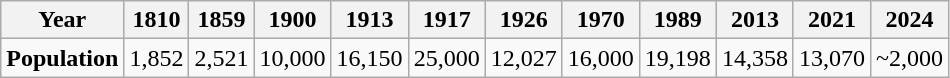<table class="wikitable">
<tr>
<th scope="col">Year</th>
<th scope="col">1810</th>
<th scope="col">1859</th>
<th scope="col">1900</th>
<th scope="col">1913</th>
<th scope="col">1917</th>
<th scope="col">1926</th>
<th scope="col">1970</th>
<th scope="col">1989</th>
<th scope="col">2013</th>
<th scope="col">2021</th>
<th scope="col">2024</th>
</tr>
<tr>
<td><strong>Population</strong></td>
<td>1,852</td>
<td>2,521</td>
<td>10,000</td>
<td>16,150</td>
<td>25,000</td>
<td>12,027</td>
<td>16,000</td>
<td>19,198</td>
<td>14,358</td>
<td>13,070</td>
<td>~2,000</td>
</tr>
</table>
